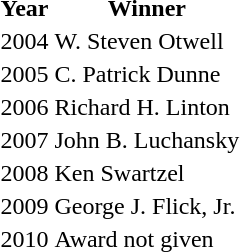<table>
<tr>
<th>Year</th>
<th>Winner</th>
</tr>
<tr>
<td>2004</td>
<td>W. Steven Otwell</td>
</tr>
<tr>
<td>2005</td>
<td>C. Patrick Dunne</td>
</tr>
<tr>
<td>2006</td>
<td>Richard H. Linton</td>
</tr>
<tr>
<td>2007</td>
<td>John B. Luchansky</td>
</tr>
<tr>
<td>2008</td>
<td>Ken Swartzel</td>
</tr>
<tr>
<td>2009</td>
<td>George J. Flick, Jr.</td>
</tr>
<tr>
<td>2010</td>
<td>Award not given</td>
</tr>
</table>
